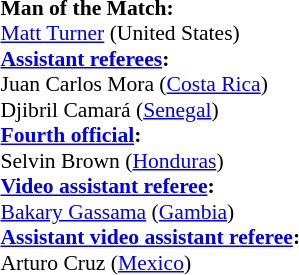<table width=50% style="font-size:90%">
<tr>
<td><br><strong>Man of the Match:</strong>
<br><a href='#'>Matt Turner</a> (United States)<br><strong><a href='#'>Assistant referees</a>:</strong>
<br>Juan Carlos Mora (<a href='#'>Costa Rica</a>)
<br>Djibril Camará (<a href='#'>Senegal</a>)
<br><strong><a href='#'>Fourth official</a>:</strong>
<br>Selvin Brown (<a href='#'>Honduras</a>)
<br><strong><a href='#'>Video assistant referee</a>:</strong>
<br><a href='#'>Bakary Gassama</a> (<a href='#'>Gambia</a>)
<br><strong><a href='#'>Assistant video assistant referee</a>:</strong>
<br>Arturo Cruz (<a href='#'>Mexico</a>)</td>
</tr>
</table>
